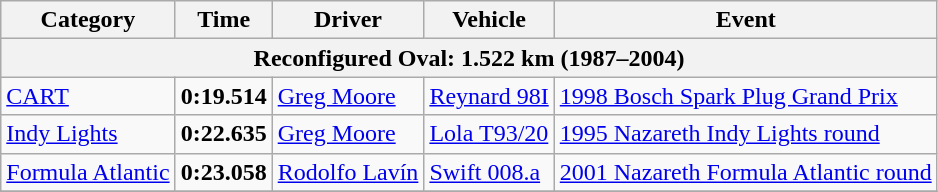<table class="wikitable">
<tr>
<th>Category</th>
<th>Time</th>
<th>Driver</th>
<th>Vehicle</th>
<th>Event</th>
</tr>
<tr>
<th colspan=5>Reconfigured Oval: 1.522 km (1987–2004)</th>
</tr>
<tr>
<td><a href='#'>CART</a></td>
<td><strong>0:19.514</strong></td>
<td><a href='#'>Greg Moore</a></td>
<td><a href='#'>Reynard 98I</a></td>
<td><a href='#'>1998 Bosch Spark Plug Grand Prix</a></td>
</tr>
<tr>
<td><a href='#'>Indy Lights</a></td>
<td><strong>0:22.635</strong></td>
<td><a href='#'>Greg Moore</a></td>
<td><a href='#'>Lola T93/20</a></td>
<td><a href='#'>1995 Nazareth Indy Lights round</a></td>
</tr>
<tr>
<td><a href='#'>Formula Atlantic</a></td>
<td><strong>0:23.058</strong></td>
<td><a href='#'>Rodolfo Lavín</a></td>
<td><a href='#'>Swift 008.a</a></td>
<td><a href='#'>2001 Nazareth Formula Atlantic round</a></td>
</tr>
<tr>
</tr>
</table>
